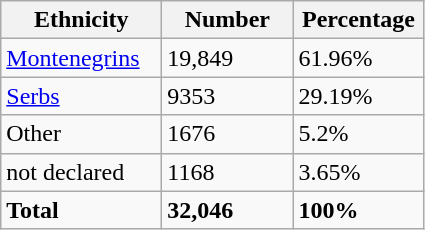<table class="wikitable">
<tr>
<th width="100px">Ethnicity</th>
<th width="80px">Number</th>
<th width="80px">Percentage</th>
</tr>
<tr>
<td><a href='#'>Montenegrins</a></td>
<td>19,849</td>
<td>61.96%</td>
</tr>
<tr>
<td><a href='#'>Serbs</a></td>
<td>9353</td>
<td>29.19%</td>
</tr>
<tr>
<td>Other</td>
<td>1676</td>
<td>5.2%</td>
</tr>
<tr>
<td>not declared</td>
<td>1168</td>
<td>3.65%</td>
</tr>
<tr>
<td><strong>Total</strong></td>
<td><strong>32,046</strong></td>
<td><strong>100%</strong></td>
</tr>
</table>
